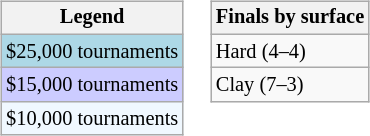<table>
<tr valign=top>
<td><br><table class=wikitable style="font-size:85%">
<tr>
<th>Legend</th>
</tr>
<tr style="background:lightblue;">
<td>$25,000 tournaments</td>
</tr>
<tr style="background:#ccccff;">
<td>$15,000 tournaments</td>
</tr>
<tr style="background:#f0f8ff;">
<td>$10,000 tournaments</td>
</tr>
</table>
</td>
<td><br><table class=wikitable style="font-size:85%">
<tr>
<th>Finals by surface</th>
</tr>
<tr>
<td>Hard (4–4)</td>
</tr>
<tr>
<td>Clay (7–3)</td>
</tr>
</table>
</td>
</tr>
</table>
